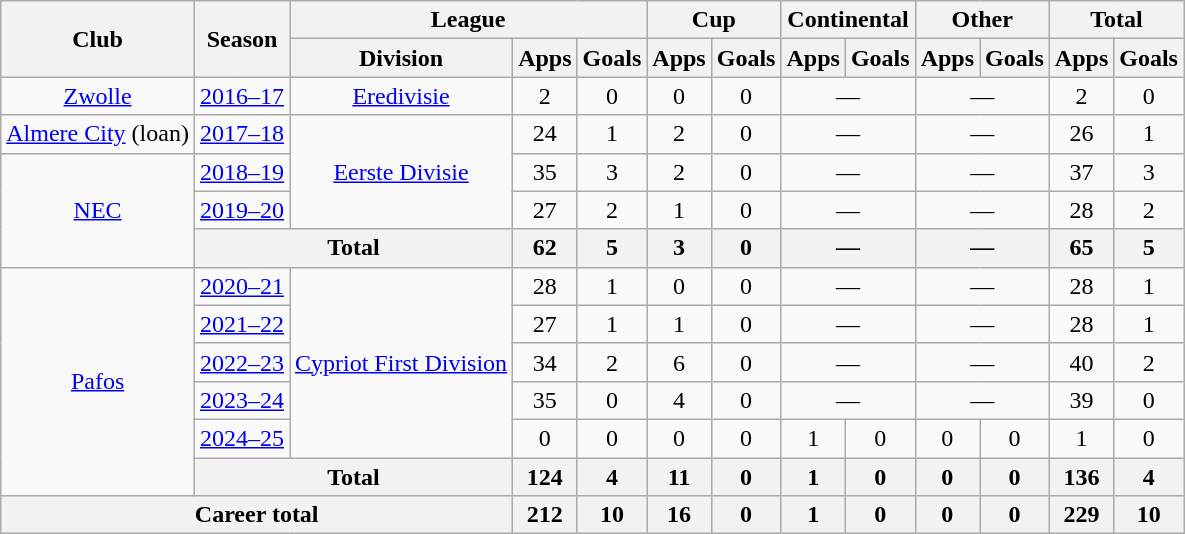<table class="wikitable" style="text-align: center">
<tr>
<th rowspan="2">Club</th>
<th rowspan="2">Season</th>
<th colspan="3">League</th>
<th colspan="2">Cup</th>
<th colspan="2">Continental</th>
<th colspan="2">Other</th>
<th colspan="2">Total</th>
</tr>
<tr>
<th>Division</th>
<th>Apps</th>
<th>Goals</th>
<th>Apps</th>
<th>Goals</th>
<th>Apps</th>
<th>Goals</th>
<th>Apps</th>
<th>Goals</th>
<th>Apps</th>
<th>Goals</th>
</tr>
<tr>
<td><a href='#'>Zwolle</a></td>
<td><a href='#'>2016–17</a></td>
<td><a href='#'>Eredivisie</a></td>
<td>2</td>
<td>0</td>
<td>0</td>
<td>0</td>
<td colspan="2">—</td>
<td colspan="2">—</td>
<td>2</td>
<td>0</td>
</tr>
<tr>
<td><a href='#'>Almere City</a> (loan)</td>
<td><a href='#'>2017–18</a></td>
<td rowspan="3"><a href='#'>Eerste Divisie</a></td>
<td>24</td>
<td>1</td>
<td>2</td>
<td>0</td>
<td colspan="2">—</td>
<td colspan="2">—</td>
<td>26</td>
<td>1</td>
</tr>
<tr>
<td rowspan="3"><a href='#'>NEC</a></td>
<td><a href='#'>2018–19</a></td>
<td>35</td>
<td>3</td>
<td>2</td>
<td>0</td>
<td colspan="2">—</td>
<td colspan="2">—</td>
<td>37</td>
<td>3</td>
</tr>
<tr>
<td><a href='#'>2019–20</a></td>
<td>27</td>
<td>2</td>
<td>1</td>
<td>0</td>
<td colspan="2">—</td>
<td colspan="2">—</td>
<td>28</td>
<td>2</td>
</tr>
<tr>
<th colspan="2">Total</th>
<th>62</th>
<th>5</th>
<th>3</th>
<th>0</th>
<th colspan="2">—</th>
<th colspan="2">—</th>
<th>65</th>
<th>5</th>
</tr>
<tr>
<td rowspan="6"><a href='#'>Pafos</a></td>
<td><a href='#'>2020–21</a></td>
<td rowspan="5"><a href='#'>Cypriot First Division</a></td>
<td>28</td>
<td>1</td>
<td>0</td>
<td>0</td>
<td colspan="2">—</td>
<td colspan="2">—</td>
<td>28</td>
<td>1</td>
</tr>
<tr>
<td><a href='#'>2021–22</a></td>
<td>27</td>
<td>1</td>
<td>1</td>
<td>0</td>
<td colspan="2">—</td>
<td colspan="2">—</td>
<td>28</td>
<td>1</td>
</tr>
<tr>
<td><a href='#'>2022–23</a></td>
<td>34</td>
<td>2</td>
<td>6</td>
<td>0</td>
<td colspan="2">—</td>
<td colspan="2">—</td>
<td>40</td>
<td>2</td>
</tr>
<tr>
<td><a href='#'>2023–24</a></td>
<td>35</td>
<td>0</td>
<td>4</td>
<td>0</td>
<td colspan="2">—</td>
<td colspan="2">—</td>
<td>39</td>
<td>0</td>
</tr>
<tr>
<td><a href='#'>2024–25</a></td>
<td>0</td>
<td>0</td>
<td>0</td>
<td>0</td>
<td>1</td>
<td>0</td>
<td>0</td>
<td>0</td>
<td>1</td>
<td>0</td>
</tr>
<tr>
<th colspan="2">Total</th>
<th>124</th>
<th>4</th>
<th>11</th>
<th>0</th>
<th>1</th>
<th>0</th>
<th>0</th>
<th>0</th>
<th>136</th>
<th>4</th>
</tr>
<tr>
<th colspan="3">Career total</th>
<th>212</th>
<th>10</th>
<th>16</th>
<th>0</th>
<th>1</th>
<th>0</th>
<th>0</th>
<th>0</th>
<th>229</th>
<th>10</th>
</tr>
</table>
